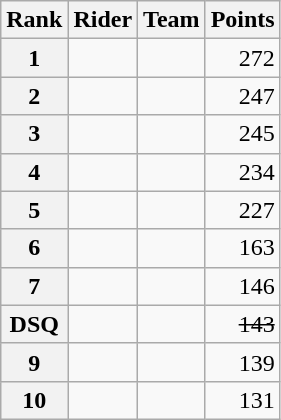<table class="wikitable">
<tr>
<th scope="col">Rank</th>
<th scope="col">Rider</th>
<th scope="col">Team</th>
<th scope="col">Points</th>
</tr>
<tr>
<th scope="row">1</th>
<td> </td>
<td></td>
<td align=right>272</td>
</tr>
<tr>
<th scope="row">2</th>
<td></td>
<td></td>
<td style="text-align:right;">247</td>
</tr>
<tr>
<th scope="row">3</th>
<td></td>
<td></td>
<td style="text-align:right;">245</td>
</tr>
<tr>
<th scope="row">4</th>
<td></td>
<td></td>
<td style="text-align:right;">234</td>
</tr>
<tr>
<th scope="row">5</th>
<td></td>
<td></td>
<td style="text-align:right;">227</td>
</tr>
<tr>
<th scope="row">6</th>
<td></td>
<td></td>
<td style="text-align:right;">163</td>
</tr>
<tr>
<th scope="row">7</th>
<td></td>
<td></td>
<td style="text-align:right;">146</td>
</tr>
<tr>
<th scope="row">DSQ</th>
<td><s></s></td>
<td><s></s></td>
<td style="text-align:right;"><s>143</s></td>
</tr>
<tr>
<th scope="row">9</th>
<td></td>
<td></td>
<td style="text-align:right;">139</td>
</tr>
<tr>
<th scope="row">10</th>
<td></td>
<td></td>
<td style="text-align:right;">131</td>
</tr>
</table>
